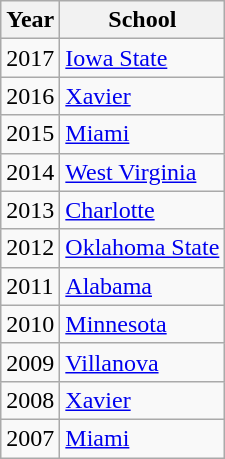<table class="wikitable">
<tr>
<th>Year</th>
<th>School</th>
</tr>
<tr>
<td>2017</td>
<td><a href='#'>Iowa State</a></td>
</tr>
<tr>
<td>2016</td>
<td><a href='#'>Xavier</a></td>
</tr>
<tr>
<td>2015</td>
<td><a href='#'>Miami</a></td>
</tr>
<tr>
<td>2014</td>
<td><a href='#'>West Virginia</a></td>
</tr>
<tr>
<td>2013</td>
<td><a href='#'>Charlotte</a></td>
</tr>
<tr>
<td>2012</td>
<td><a href='#'>Oklahoma State</a></td>
</tr>
<tr>
<td>2011</td>
<td><a href='#'>Alabama</a></td>
</tr>
<tr>
<td>2010</td>
<td><a href='#'>Minnesota</a></td>
</tr>
<tr>
<td>2009</td>
<td><a href='#'>Villanova</a></td>
</tr>
<tr>
<td>2008</td>
<td><a href='#'>Xavier</a></td>
</tr>
<tr>
<td>2007</td>
<td><a href='#'>Miami</a></td>
</tr>
</table>
